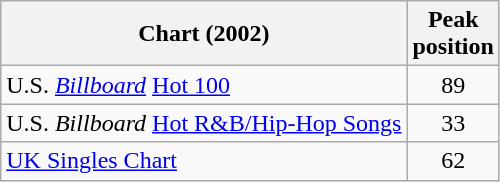<table class="wikitable">
<tr>
<th>Chart (2002)</th>
<th>Peak<br>position</th>
</tr>
<tr>
<td>U.S. <em><a href='#'>Billboard</a></em> <a href='#'>Hot 100</a></td>
<td align="center">89</td>
</tr>
<tr>
<td>U.S. <em>Billboard</em> <a href='#'>Hot R&B/Hip-Hop Songs</a></td>
<td align="center">33</td>
</tr>
<tr>
<td><a href='#'>UK Singles Chart</a></td>
<td align="center">62</td>
</tr>
</table>
